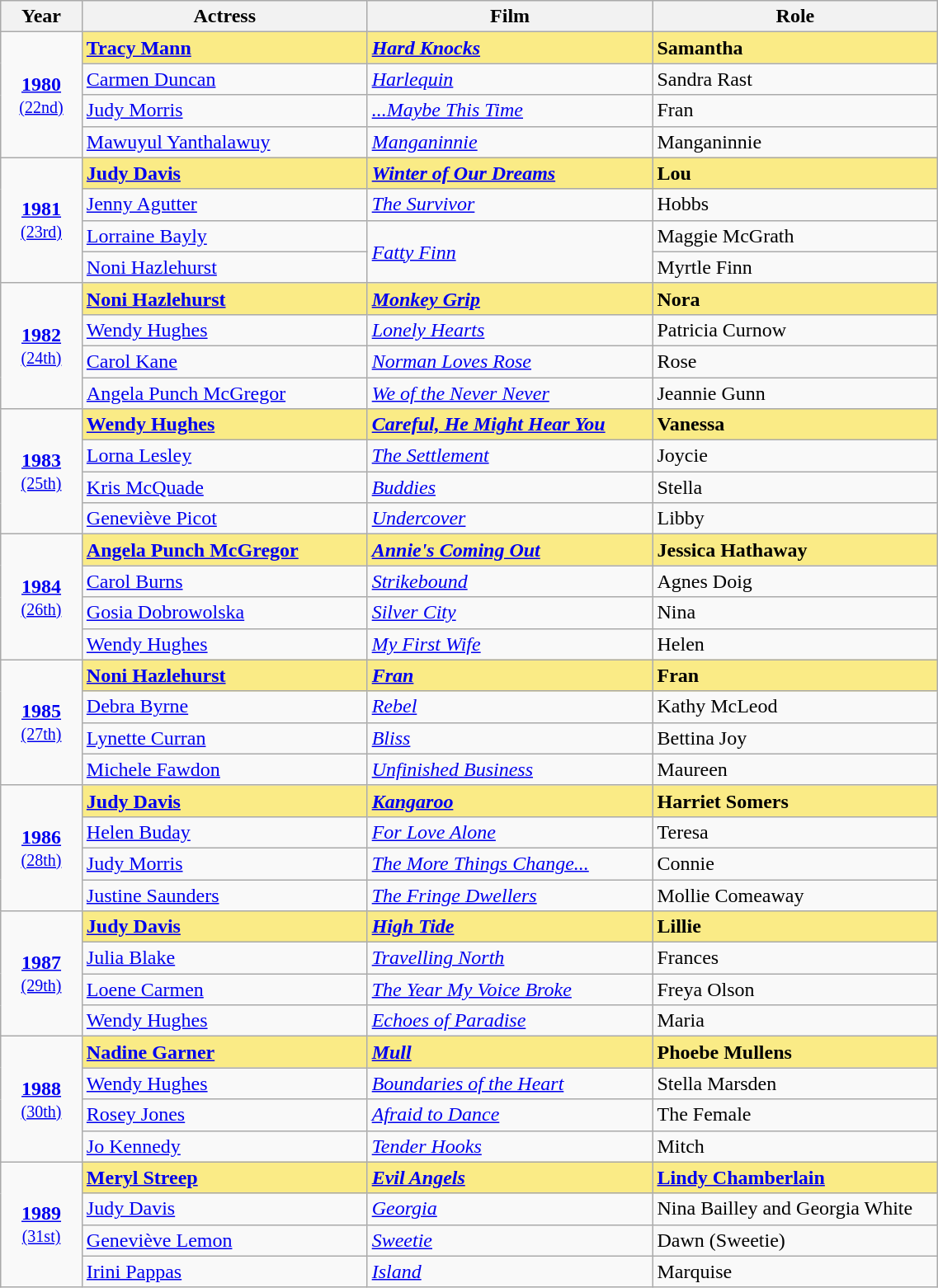<table class="sortable wikitable" width="60%" align="centre">
<tr>
<th width="5%">Year</th>
<th width="19%">Actress</th>
<th width="19%">Film</th>
<th width="19%">Role</th>
</tr>
<tr>
<td rowspan=4 align="center"><strong><a href='#'>1980</a></strong><br><small><a href='#'>(22nd)</a></small></td>
<td style="background:#FAEB86"><strong><a href='#'>Tracy Mann</a></strong></td>
<td style="background:#FAEB86"><strong><em><a href='#'>Hard Knocks</a></em></strong></td>
<td style="background:#FAEB86"><strong>Samantha</strong></td>
</tr>
<tr>
<td><a href='#'>Carmen Duncan</a></td>
<td><em><a href='#'>Harlequin</a></em></td>
<td>Sandra Rast</td>
</tr>
<tr>
<td><a href='#'>Judy Morris</a></td>
<td><em><a href='#'>...Maybe This Time</a></em></td>
<td>Fran</td>
</tr>
<tr>
<td><a href='#'>Mawuyul Yanthalawuy</a></td>
<td><em><a href='#'>Manganinnie</a></em></td>
<td>Manganinnie</td>
</tr>
<tr>
<td rowspan=4 align="center"><strong><a href='#'>1981</a></strong><br><small><a href='#'>(23rd)</a></small></td>
<td style="background:#FAEB86"><strong><a href='#'>Judy Davis</a></strong></td>
<td style="background:#FAEB86"><strong><em><a href='#'>Winter of Our Dreams</a></em></strong></td>
<td style="background:#FAEB86"><strong>Lou</strong></td>
</tr>
<tr>
<td><a href='#'>Jenny Agutter</a></td>
<td><em><a href='#'>The Survivor</a></em></td>
<td>Hobbs</td>
</tr>
<tr>
<td><a href='#'>Lorraine Bayly</a></td>
<td rowspan=2><em><a href='#'>Fatty Finn</a></em></td>
<td>Maggie McGrath</td>
</tr>
<tr>
<td><a href='#'>Noni Hazlehurst</a></td>
<td>Myrtle Finn</td>
</tr>
<tr>
<td rowspan=4 align="center"><strong><a href='#'>1982</a></strong><br><small><a href='#'>(24th)</a></small></td>
<td style="background:#FAEB86"><strong><a href='#'>Noni Hazlehurst</a></strong></td>
<td style="background:#FAEB86"><strong><em><a href='#'>Monkey Grip</a></em></strong></td>
<td style="background:#FAEB86"><strong>Nora</strong></td>
</tr>
<tr>
<td><a href='#'>Wendy Hughes</a></td>
<td><em><a href='#'>Lonely Hearts</a></em></td>
<td>Patricia Curnow</td>
</tr>
<tr>
<td><a href='#'>Carol Kane</a></td>
<td><em><a href='#'>Norman Loves Rose</a></em></td>
<td>Rose</td>
</tr>
<tr>
<td><a href='#'>Angela Punch McGregor</a></td>
<td><em><a href='#'>We of the Never Never</a></em></td>
<td>Jeannie Gunn</td>
</tr>
<tr>
<td rowspan=4 align="center"><strong><a href='#'>1983</a></strong><br><small><a href='#'>(25th)</a></small></td>
<td style="background:#FAEB86"><strong><a href='#'>Wendy Hughes</a></strong></td>
<td style="background:#FAEB86"><strong><em><a href='#'>Careful, He Might Hear You</a></em></strong></td>
<td style="background:#FAEB86"><strong>Vanessa</strong></td>
</tr>
<tr>
<td><a href='#'>Lorna Lesley</a></td>
<td><em><a href='#'>The Settlement</a></em></td>
<td>Joycie</td>
</tr>
<tr>
<td><a href='#'>Kris McQuade</a></td>
<td><em><a href='#'>Buddies</a></em></td>
<td>Stella</td>
</tr>
<tr>
<td><a href='#'>Geneviève Picot</a></td>
<td><em><a href='#'>Undercover</a></em></td>
<td>Libby</td>
</tr>
<tr>
<td rowspan=4 align="center"><strong><a href='#'>1984</a></strong><br><small><a href='#'>(26th)</a></small></td>
<td style="background:#FAEB86"><strong><a href='#'>Angela Punch McGregor</a></strong></td>
<td style="background:#FAEB86"><strong><em><a href='#'>Annie's Coming Out</a></em></strong></td>
<td style="background:#FAEB86"><strong>Jessica Hathaway</strong></td>
</tr>
<tr>
<td><a href='#'>Carol Burns</a></td>
<td><em><a href='#'>Strikebound</a></em></td>
<td>Agnes Doig</td>
</tr>
<tr>
<td><a href='#'>Gosia Dobrowolska</a></td>
<td><em><a href='#'>Silver City</a></em></td>
<td>Nina</td>
</tr>
<tr>
<td><a href='#'>Wendy Hughes</a></td>
<td><em><a href='#'>My First Wife</a></em></td>
<td>Helen</td>
</tr>
<tr>
<td rowspan=4 align="center"><strong><a href='#'>1985</a></strong><br><small><a href='#'>(27th)</a></small></td>
<td style="background:#FAEB86"><strong><a href='#'>Noni Hazlehurst</a></strong></td>
<td style="background:#FAEB86"><strong><em><a href='#'>Fran</a></em></strong></td>
<td style="background:#FAEB86"><strong>Fran</strong></td>
</tr>
<tr>
<td><a href='#'>Debra Byrne</a></td>
<td><em><a href='#'>Rebel</a></em></td>
<td>Kathy McLeod</td>
</tr>
<tr>
<td><a href='#'>Lynette Curran</a></td>
<td><em><a href='#'>Bliss</a></em></td>
<td>Bettina Joy</td>
</tr>
<tr>
<td><a href='#'>Michele Fawdon</a></td>
<td><em><a href='#'>Unfinished Business</a></em></td>
<td>Maureen</td>
</tr>
<tr>
<td rowspan=4 align="center"><strong><a href='#'>1986</a></strong><br><small><a href='#'>(28th)</a></small></td>
<td style="background:#FAEB86"><strong><a href='#'>Judy Davis</a></strong></td>
<td style="background:#FAEB86"><strong><em><a href='#'>Kangaroo</a></em></strong></td>
<td style="background:#FAEB86"><strong>Harriet Somers</strong></td>
</tr>
<tr>
<td><a href='#'>Helen Buday</a></td>
<td><em><a href='#'>For Love Alone</a></em></td>
<td>Teresa</td>
</tr>
<tr>
<td><a href='#'>Judy Morris</a></td>
<td><em><a href='#'>The More Things Change...</a></em></td>
<td>Connie</td>
</tr>
<tr>
<td><a href='#'>Justine Saunders</a></td>
<td><em><a href='#'>The Fringe Dwellers</a></em></td>
<td>Mollie Comeaway</td>
</tr>
<tr>
<td rowspan=4 align="center"><strong><a href='#'>1987</a></strong><br><small><a href='#'>(29th)</a></small></td>
<td style="background:#FAEB86"><strong><a href='#'>Judy Davis</a></strong></td>
<td style="background:#FAEB86"><strong><em><a href='#'>High Tide</a></em></strong></td>
<td style="background:#FAEB86"><strong>Lillie</strong></td>
</tr>
<tr>
<td><a href='#'>Julia Blake</a></td>
<td><em><a href='#'>Travelling North</a></em></td>
<td>Frances</td>
</tr>
<tr>
<td><a href='#'>Loene Carmen</a></td>
<td><em><a href='#'>The Year My Voice Broke</a></em></td>
<td>Freya Olson</td>
</tr>
<tr>
<td><a href='#'>Wendy Hughes</a></td>
<td><em><a href='#'>Echoes of Paradise</a></em></td>
<td>Maria</td>
</tr>
<tr>
<td rowspan=4 align="center"><strong><a href='#'>1988</a></strong><br><small><a href='#'>(30th)</a></small></td>
<td style="background:#FAEB86"><strong><a href='#'>Nadine Garner</a></strong></td>
<td style="background:#FAEB86"><strong><em><a href='#'>Mull</a></em></strong></td>
<td style="background:#FAEB86"><strong>Phoebe Mullens</strong></td>
</tr>
<tr>
<td><a href='#'>Wendy Hughes</a></td>
<td><em><a href='#'>Boundaries of the Heart</a></em></td>
<td>Stella Marsden</td>
</tr>
<tr>
<td><a href='#'>Rosey Jones</a></td>
<td><em><a href='#'>Afraid to Dance</a></em></td>
<td>The Female</td>
</tr>
<tr>
<td><a href='#'>Jo Kennedy</a></td>
<td><em><a href='#'>Tender Hooks</a></em></td>
<td>Mitch</td>
</tr>
<tr>
<td rowspan=4 align="center"><strong><a href='#'>1989</a></strong><br><small><a href='#'>(31st)</a></small></td>
<td style="background:#FAEB86"><strong><a href='#'>Meryl Streep</a></strong></td>
<td style="background:#FAEB86"><strong><em><a href='#'>Evil Angels</a></em></strong></td>
<td style="background:#FAEB86"><strong><a href='#'>Lindy Chamberlain</a></strong></td>
</tr>
<tr>
<td><a href='#'>Judy Davis</a></td>
<td><em><a href='#'>Georgia</a></em></td>
<td>Nina Bailley and Georgia White</td>
</tr>
<tr>
<td><a href='#'>Geneviève Lemon</a></td>
<td><em><a href='#'>Sweetie</a></em></td>
<td>Dawn (Sweetie)</td>
</tr>
<tr>
<td><a href='#'>Irini Pappas</a></td>
<td><em><a href='#'>Island</a></em></td>
<td>Marquise</td>
</tr>
</table>
